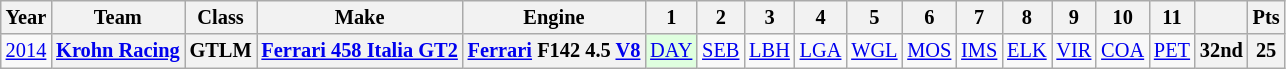<table class="wikitable" style="text-align:center; font-size:85%">
<tr>
<th>Year</th>
<th>Team</th>
<th>Class</th>
<th>Make</th>
<th>Engine</th>
<th>1</th>
<th>2</th>
<th>3</th>
<th>4</th>
<th>5</th>
<th>6</th>
<th>7</th>
<th>8</th>
<th>9</th>
<th>10</th>
<th>11</th>
<th></th>
<th>Pts</th>
</tr>
<tr>
<td><a href='#'>2014</a></td>
<th nowrap><a href='#'>Krohn Racing</a></th>
<th>GTLM</th>
<th nowrap><a href='#'>Ferrari 458 Italia GT2</a></th>
<th nowrap><a href='#'>Ferrari</a> F142 4.5 <a href='#'>V8</a></th>
<td style="background:#DFFFDF;"><a href='#'>DAY</a><br></td>
<td><a href='#'>SEB</a></td>
<td><a href='#'>LBH</a></td>
<td><a href='#'>LGA</a></td>
<td><a href='#'>WGL</a></td>
<td><a href='#'>MOS</a></td>
<td><a href='#'>IMS</a></td>
<td><a href='#'>ELK</a></td>
<td><a href='#'>VIR</a></td>
<td><a href='#'>COA</a></td>
<td><a href='#'>PET</a></td>
<th>32nd</th>
<th>25</th>
</tr>
</table>
